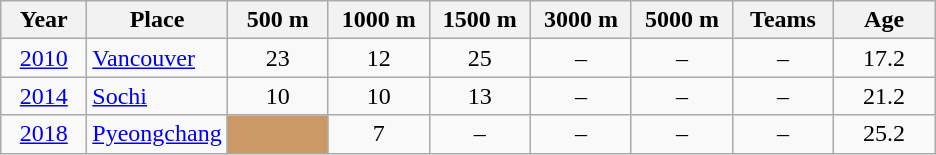<table class="wikitable">
<tr>
<th width="50">Year</th>
<th width="80">Place</th>
<th width="60">500 m</th>
<th width="60">1000 m</th>
<th width="60">1500 m</th>
<th width="60">3000 m</th>
<th width="60">5000 m</th>
<th width="60">Teams</th>
<th width="60">Age</th>
</tr>
<tr valign="center" align="center" ,>
<td><a href='#'>2010</a></td>
<td align="left"><a href='#'>Vancouver</a></td>
<td>23</td>
<td>12</td>
<td>25</td>
<td>–</td>
<td>–</td>
<td>–</td>
<td>17.2</td>
</tr>
<tr valign="center" align="center" ,>
<td><a href='#'>2014</a></td>
<td align="left"><a href='#'>Sochi</a></td>
<td>10</td>
<td>10</td>
<td>13</td>
<td>–</td>
<td>–</td>
<td>–</td>
<td>21.2</td>
</tr>
<tr valign="center" align="center" ,>
<td><a href='#'>2018</a></td>
<td align="left"><a href='#'>Pyeongchang</a></td>
<td bgcolor="cc9966"></td>
<td>7</td>
<td>–</td>
<td>–</td>
<td>–</td>
<td>–</td>
<td>25.2</td>
</tr>
</table>
